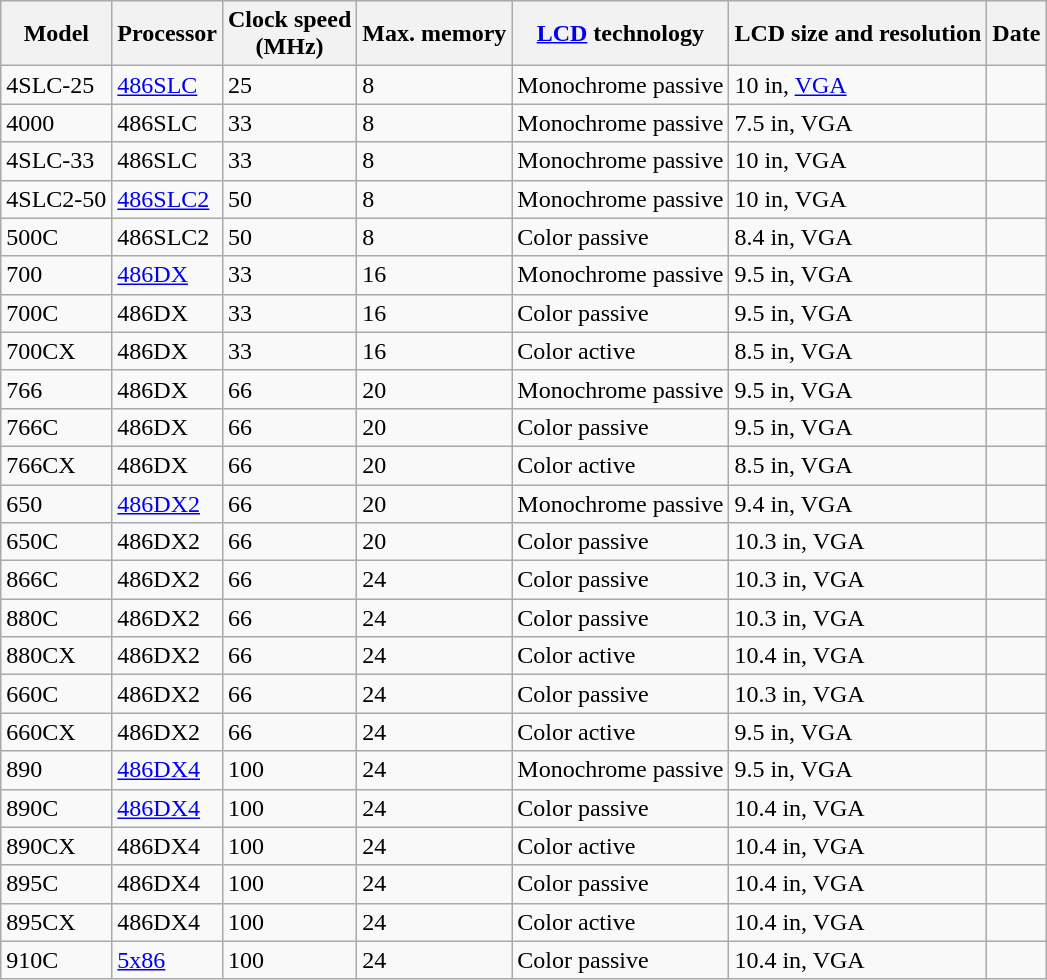<table class="wikitable">
<tr>
<th>Model<br></th>
<th>Processor</th>
<th>Clock speed<br>(MHz)</th>
<th>Max. memory</th>
<th><a href='#'>LCD</a> technology</th>
<th>LCD size and resolution</th>
<th>Date</th>
</tr>
<tr>
<td>4SLC-25</td>
<td><a href='#'>486SLC</a></td>
<td>25</td>
<td>8</td>
<td>Monochrome passive</td>
<td>10 in, <a href='#'>VGA</a></td>
<td></td>
</tr>
<tr>
<td>4000</td>
<td>486SLC</td>
<td>33</td>
<td>8</td>
<td>Monochrome passive</td>
<td>7.5 in, VGA</td>
<td></td>
</tr>
<tr>
<td>4SLC-33</td>
<td>486SLC</td>
<td>33</td>
<td>8</td>
<td>Monochrome passive</td>
<td>10 in, VGA</td>
<td></td>
</tr>
<tr>
<td>4SLC2-50</td>
<td><a href='#'>486SLC2</a></td>
<td>50</td>
<td>8</td>
<td>Monochrome passive</td>
<td>10 in, VGA</td>
<td></td>
</tr>
<tr>
<td>500C</td>
<td>486SLC2</td>
<td>50</td>
<td>8</td>
<td>Color passive</td>
<td>8.4 in, VGA</td>
<td></td>
</tr>
<tr>
<td>700</td>
<td><a href='#'>486DX</a></td>
<td>33</td>
<td>16</td>
<td>Monochrome passive</td>
<td>9.5 in, VGA</td>
<td></td>
</tr>
<tr>
<td>700C</td>
<td>486DX</td>
<td>33</td>
<td>16</td>
<td>Color passive</td>
<td>9.5 in, VGA</td>
<td></td>
</tr>
<tr>
<td>700CX</td>
<td>486DX</td>
<td>33</td>
<td>16</td>
<td>Color active</td>
<td>8.5 in, VGA</td>
<td></td>
</tr>
<tr>
<td>766</td>
<td>486DX</td>
<td>66</td>
<td>20</td>
<td>Monochrome passive</td>
<td>9.5 in, VGA</td>
<td></td>
</tr>
<tr>
<td>766C</td>
<td>486DX</td>
<td>66</td>
<td>20</td>
<td>Color passive</td>
<td>9.5 in, VGA</td>
<td></td>
</tr>
<tr>
<td>766CX</td>
<td>486DX</td>
<td>66</td>
<td>20</td>
<td>Color active</td>
<td>8.5 in, VGA</td>
<td></td>
</tr>
<tr>
<td>650</td>
<td><a href='#'>486DX2</a></td>
<td>66</td>
<td>20</td>
<td>Monochrome passive</td>
<td>9.4 in, VGA</td>
<td></td>
</tr>
<tr>
<td>650C</td>
<td>486DX2</td>
<td>66</td>
<td>20</td>
<td>Color passive</td>
<td>10.3 in, VGA</td>
<td></td>
</tr>
<tr>
<td>866C</td>
<td>486DX2</td>
<td>66</td>
<td>24</td>
<td>Color passive</td>
<td>10.3 in, VGA</td>
<td></td>
</tr>
<tr>
<td>880C</td>
<td>486DX2</td>
<td>66</td>
<td>24</td>
<td>Color passive</td>
<td>10.3 in, VGA</td>
<td></td>
</tr>
<tr>
<td>880CX</td>
<td>486DX2</td>
<td>66</td>
<td>24</td>
<td>Color active</td>
<td>10.4 in, VGA</td>
<td></td>
</tr>
<tr>
<td>660C</td>
<td>486DX2</td>
<td>66</td>
<td>24</td>
<td>Color passive</td>
<td>10.3 in, VGA</td>
<td></td>
</tr>
<tr>
<td>660CX</td>
<td>486DX2</td>
<td>66</td>
<td>24</td>
<td>Color active</td>
<td>9.5 in, VGA</td>
<td></td>
</tr>
<tr>
<td>890</td>
<td><a href='#'>486DX4</a></td>
<td>100</td>
<td>24</td>
<td>Monochrome passive</td>
<td>9.5 in, VGA</td>
<td></td>
</tr>
<tr>
<td>890C</td>
<td><a href='#'>486DX4</a></td>
<td>100</td>
<td>24</td>
<td>Color passive</td>
<td>10.4 in, VGA</td>
<td></td>
</tr>
<tr>
<td>890CX</td>
<td>486DX4</td>
<td>100</td>
<td>24</td>
<td>Color active</td>
<td>10.4 in, VGA</td>
<td></td>
</tr>
<tr>
<td>895C</td>
<td>486DX4</td>
<td>100</td>
<td>24</td>
<td>Color passive</td>
<td>10.4 in, VGA</td>
<td></td>
</tr>
<tr>
<td>895CX</td>
<td>486DX4</td>
<td>100</td>
<td>24</td>
<td>Color active</td>
<td>10.4 in, VGA</td>
<td></td>
</tr>
<tr>
<td>910C</td>
<td><a href='#'>5x86</a></td>
<td>100</td>
<td>24</td>
<td>Color passive</td>
<td>10.4 in, VGA</td>
<td></td>
</tr>
</table>
